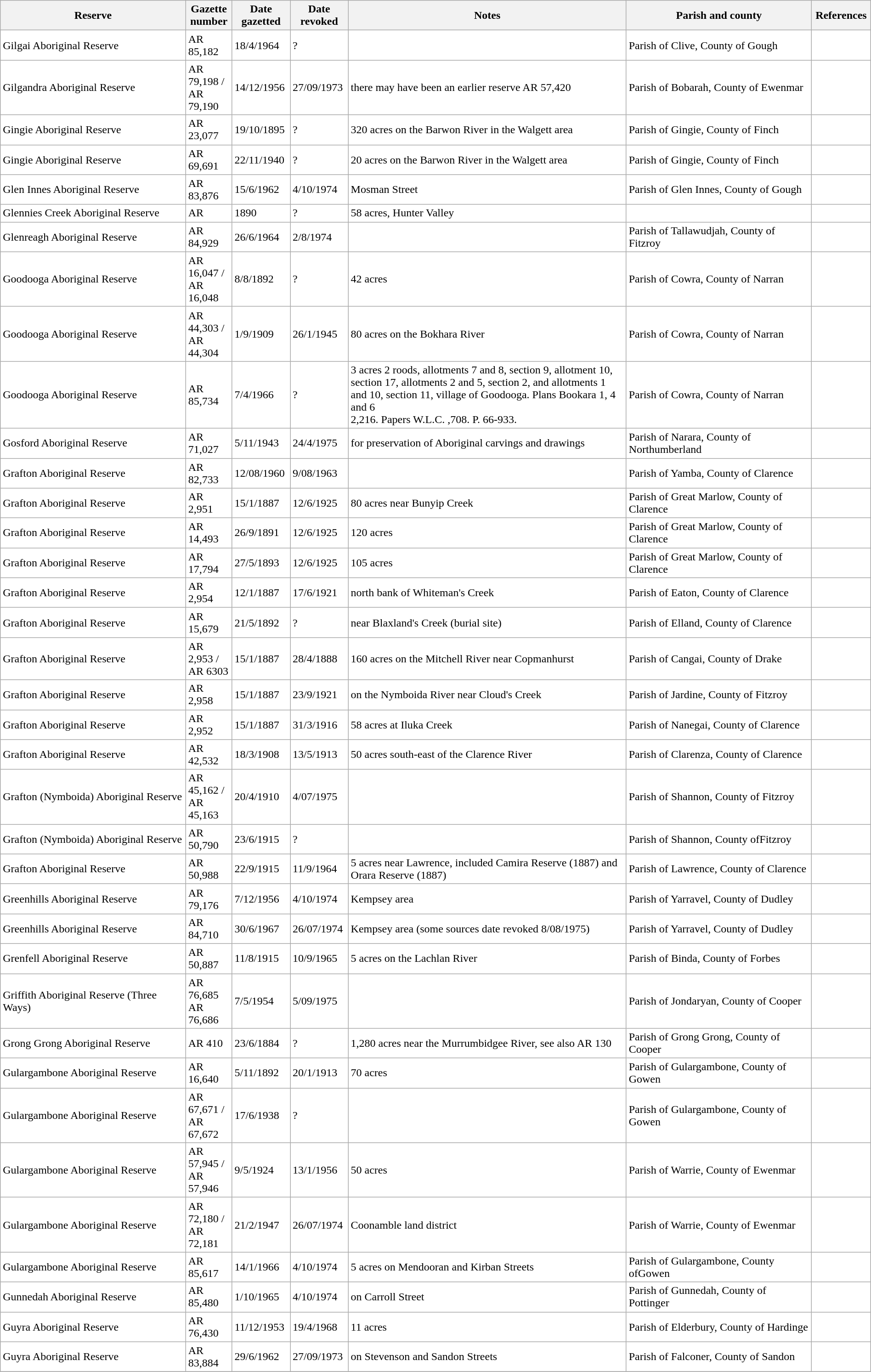<table class="wikitable" style="width:100%; background:#fff;">
<tr>
<th scope="col" style="width:20%;">Reserve</th>
<th scope="col" style="width:5%;">Gazette number</th>
<th scope="col" style="width:5%;">Date gazetted</th>
<th scope="col" style="width:5%;">Date revoked</th>
<th scope="col" class="unsortable" style="width: 30%">Notes</th>
<th scope="col" class="unsortable" style="width: 20%">Parish and county</th>
<th scope="col" class="unsortable" style="width: 5%">References</th>
</tr>
<tr>
<td>Gilgai Aboriginal Reserve</td>
<td>AR 85,182</td>
<td>18/4/1964</td>
<td>?</td>
<td></td>
<td>Parish of Clive, County of Gough</td>
<td></td>
</tr>
<tr>
<td>Gilgandra Aboriginal Reserve</td>
<td>AR 79,198 / AR 79,190</td>
<td>14/12/1956</td>
<td>27/09/1973</td>
<td>there may have been an earlier reserve AR 57,420</td>
<td>Parish of Bobarah, County of Ewenmar</td>
<td></td>
</tr>
<tr>
<td>Gingie Aboriginal Reserve</td>
<td>AR 23,077</td>
<td>19/10/1895</td>
<td>?</td>
<td>320 acres on the Barwon River in the Walgett area</td>
<td>Parish of Gingie, County of Finch</td>
<td></td>
</tr>
<tr>
<td>Gingie Aboriginal Reserve</td>
<td>AR 69,691</td>
<td>22/11/1940</td>
<td>?</td>
<td>20 acres on the Barwon River in the Walgett area</td>
<td>Parish of Gingie, County of Finch</td>
<td></td>
</tr>
<tr>
<td>Glen Innes Aboriginal Reserve</td>
<td>AR 83,876</td>
<td>15/6/1962</td>
<td>4/10/1974</td>
<td>Mosman Street</td>
<td>Parish of Glen Innes, County of Gough</td>
<td></td>
</tr>
<tr>
<td>Glennies Creek Aboriginal Reserve</td>
<td>AR</td>
<td>1890</td>
<td>?</td>
<td>58 acres, Hunter Valley</td>
<td></td>
<td></td>
</tr>
<tr>
<td>Glenreagh Aboriginal Reserve</td>
<td>AR 84,929</td>
<td>26/6/1964</td>
<td>2/8/1974</td>
<td></td>
<td>Parish of Tallawudjah, County of Fitzroy</td>
<td></td>
</tr>
<tr>
<td>Goodooga Aboriginal Reserve</td>
<td>AR 16,047 / AR 16,048</td>
<td>8/8/1892</td>
<td>?</td>
<td>42 acres</td>
<td>Parish of Cowra, County of Narran</td>
<td></td>
</tr>
<tr>
<td>Goodooga Aboriginal Reserve</td>
<td>AR 44,303 / AR 44,304</td>
<td>1/9/1909</td>
<td>26/1/1945</td>
<td>80 acres on the Bokhara River</td>
<td>Parish of Cowra, County of Narran</td>
<td></td>
</tr>
<tr>
<td>Goodooga Aboriginal Reserve</td>
<td>AR 85,734</td>
<td>7/4/1966</td>
<td>?</td>
<td>3 acres 2 roods, allotments 7 and 8, section 9, allotment 10, section 17, allotments 2 and 5, section 2, and allotments 1 and 10, section 11, village of Goodooga. Plans Bookara 1, 4 and 6<br>2,216. Papers W.L.C. ,708. P. 66-933.</td>
<td>Parish of Cowra, County of Narran</td>
<td></td>
</tr>
<tr>
<td>Gosford Aboriginal Reserve</td>
<td>AR 71,027</td>
<td>5/11/1943</td>
<td>24/4/1975</td>
<td>for preservation of Aboriginal carvings and drawings</td>
<td>Parish of Narara, County of Northumberland</td>
<td></td>
</tr>
<tr>
<td>Grafton Aboriginal Reserve</td>
<td>AR 82,733</td>
<td>12/08/1960</td>
<td>9/08/1963</td>
<td></td>
<td>Parish of Yamba, County of Clarence</td>
<td></td>
</tr>
<tr>
<td>Grafton Aboriginal Reserve</td>
<td>AR 2,951</td>
<td>15/1/1887</td>
<td>12/6/1925</td>
<td>80 acres near Bunyip Creek</td>
<td>Parish of Great Marlow, County of Clarence</td>
<td></td>
</tr>
<tr>
<td>Grafton Aboriginal Reserve</td>
<td>AR 14,493</td>
<td>26/9/1891</td>
<td>12/6/1925</td>
<td>120 acres</td>
<td>Parish of Great Marlow, County of Clarence</td>
<td></td>
</tr>
<tr>
<td>Grafton Aboriginal Reserve</td>
<td>AR 17,794</td>
<td>27/5/1893</td>
<td>12/6/1925</td>
<td>105 acres</td>
<td>Parish of Great Marlow, County of Clarence</td>
<td></td>
</tr>
<tr>
<td>Grafton Aboriginal Reserve</td>
<td>AR 2,954</td>
<td>12/1/1887</td>
<td>17/6/1921</td>
<td>north bank of Whiteman's Creek</td>
<td>Parish of Eaton, County of Clarence</td>
<td></td>
</tr>
<tr>
<td>Grafton Aboriginal Reserve</td>
<td>AR 15,679</td>
<td>21/5/1892</td>
<td>?</td>
<td>near Blaxland's Creek (burial site)</td>
<td>Parish of Elland, County of Clarence</td>
<td></td>
</tr>
<tr>
<td>Grafton Aboriginal Reserve</td>
<td>AR 2,953 / AR 6303</td>
<td>15/1/1887</td>
<td>28/4/1888</td>
<td>160 acres on the Mitchell River near Copmanhurst</td>
<td>Parish of Cangai, County of Drake</td>
<td></td>
</tr>
<tr>
<td>Grafton Aboriginal Reserve</td>
<td>AR 2,958</td>
<td>15/1/1887</td>
<td>23/9/1921</td>
<td>on the Nymboida River near Cloud's Creek</td>
<td>Parish of Jardine, County of Fitzroy</td>
<td></td>
</tr>
<tr>
<td>Grafton Aboriginal Reserve</td>
<td>AR 2,952</td>
<td>15/1/1887</td>
<td>31/3/1916</td>
<td>58 acres at Iluka Creek</td>
<td>Parish of Nanegai, County of Clarence</td>
<td></td>
</tr>
<tr>
<td>Grafton Aboriginal Reserve</td>
<td>AR 42,532</td>
<td>18/3/1908</td>
<td>13/5/1913</td>
<td>50 acres south-east of the Clarence River</td>
<td>Parish of Clarenza, County of Clarence</td>
<td></td>
</tr>
<tr>
<td>Grafton (Nymboida) Aboriginal Reserve</td>
<td>AR 45,162 / AR 45,163</td>
<td>20/4/1910</td>
<td>4/07/1975</td>
<td></td>
<td>Parish of Shannon, County of Fitzroy</td>
<td></td>
</tr>
<tr>
<td>Grafton (Nymboida) Aboriginal Reserve</td>
<td>AR 50,790</td>
<td>23/6/1915</td>
<td>?</td>
<td></td>
<td>Parish of Shannon, County ofFitzroy</td>
<td></td>
</tr>
<tr>
<td>Grafton Aboriginal Reserve</td>
<td>AR 50,988</td>
<td>22/9/1915</td>
<td>11/9/1964</td>
<td>5 acres near Lawrence, included Camira Reserve (1887) and Orara Reserve (1887)</td>
<td>Parish of Lawrence, County of Clarence</td>
<td></td>
</tr>
<tr>
<td>Greenhills Aboriginal Reserve</td>
<td>AR 79,176</td>
<td>7/12/1956</td>
<td>4/10/1974</td>
<td>Kempsey area</td>
<td>Parish of Yarravel, County of Dudley</td>
<td></td>
</tr>
<tr>
<td>Greenhills Aboriginal Reserve</td>
<td>AR 84,710</td>
<td>30/6/1967</td>
<td>26/07/1974</td>
<td>Kempsey area (some sources date revoked 8/08/1975)</td>
<td>Parish of Yarravel, County of Dudley</td>
<td></td>
</tr>
<tr>
<td>Grenfell Aboriginal Reserve</td>
<td>AR 50,887</td>
<td>11/8/1915</td>
<td>10/9/1965</td>
<td>5 acres on the Lachlan River</td>
<td>Parish of Binda, County of Forbes</td>
<td></td>
</tr>
<tr>
<td>Griffith Aboriginal Reserve (Three Ways)</td>
<td>AR 76,685  AR 76,686</td>
<td>7/5/1954</td>
<td>5/09/1975</td>
<td></td>
<td>Parish of Jondaryan, County of Cooper</td>
<td></td>
</tr>
<tr>
<td>Grong Grong Aboriginal Reserve</td>
<td>AR 410</td>
<td>23/6/1884</td>
<td>?</td>
<td>1,280 acres near the Murrumbidgee River, see also AR 130</td>
<td>Parish of Grong Grong, County of Cooper</td>
<td></td>
</tr>
<tr>
<td>Gulargambone Aboriginal Reserve</td>
<td>AR 16,640</td>
<td>5/11/1892</td>
<td>20/1/1913</td>
<td>70 acres</td>
<td>Parish of Gulargambone, County of Gowen</td>
<td></td>
</tr>
<tr>
<td>Gulargambone Aboriginal Reserve</td>
<td>AR 67,671 / AR 67,672</td>
<td>17/6/1938</td>
<td>?</td>
<td></td>
<td>Parish of Gulargambone, County of Gowen</td>
<td></td>
</tr>
<tr>
<td>Gulargambone Aboriginal Reserve</td>
<td>AR 57,945 / AR 57,946</td>
<td>9/5/1924</td>
<td>13/1/1956</td>
<td>50 acres</td>
<td>Parish of Warrie, County of Ewenmar</td>
<td></td>
</tr>
<tr>
<td>Gulargambone Aboriginal Reserve</td>
<td>AR 72,180 / AR 72,181</td>
<td>21/2/1947</td>
<td>26/07/1974</td>
<td>Coonamble land district</td>
<td>Parish of Warrie, County of Ewenmar</td>
<td></td>
</tr>
<tr>
<td>Gulargambone Aboriginal Reserve</td>
<td>AR 85,617</td>
<td>14/1/1966</td>
<td>4/10/1974</td>
<td>5 acres on Mendooran and Kirban Streets</td>
<td>Parish of Gulargambone, County ofGowen</td>
<td></td>
</tr>
<tr>
<td>Gunnedah Aboriginal Reserve</td>
<td>AR 85,480</td>
<td>1/10/1965</td>
<td>4/10/1974</td>
<td>on Carroll Street</td>
<td>Parish of Gunnedah, County of Pottinger</td>
<td></td>
</tr>
<tr>
<td>Guyra Aboriginal Reserve</td>
<td>AR 76,430</td>
<td>11/12/1953</td>
<td>19/4/1968</td>
<td>11 acres</td>
<td>Parish of Elderbury, County of Hardinge</td>
<td></td>
</tr>
<tr>
<td>Guyra Aboriginal Reserve</td>
<td>AR 83,884</td>
<td>29/6/1962</td>
<td>27/09/1973</td>
<td>on Stevenson and Sandon Streets</td>
<td>Parish of Falconer, County of Sandon</td>
<td></td>
</tr>
<tr>
</tr>
</table>
